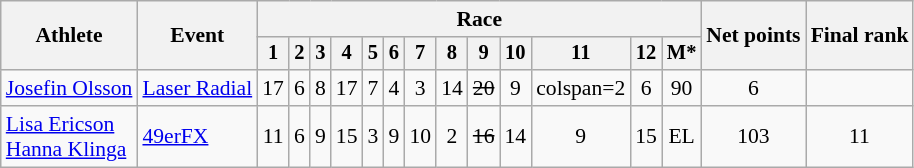<table class="wikitable" style="font-size:90%">
<tr>
<th rowspan="2">Athlete</th>
<th rowspan="2">Event</th>
<th colspan=13>Race</th>
<th rowspan=2>Net points</th>
<th rowspan=2>Final rank</th>
</tr>
<tr style="font-size:95%">
<th>1</th>
<th>2</th>
<th>3</th>
<th>4</th>
<th>5</th>
<th>6</th>
<th>7</th>
<th>8</th>
<th>9</th>
<th>10</th>
<th>11</th>
<th>12</th>
<th>M*</th>
</tr>
<tr align=center>
<td align=left><a href='#'>Josefin Olsson</a></td>
<td align=left><a href='#'>Laser Radial</a></td>
<td>17</td>
<td>6</td>
<td>8</td>
<td>17</td>
<td>7</td>
<td>4</td>
<td>3</td>
<td>14</td>
<td><s>20</s></td>
<td>9</td>
<td>colspan=2 </td>
<td>6</td>
<td>90</td>
<td>6</td>
</tr>
<tr align=center>
<td align=left><a href='#'>Lisa Ericson</a><br><a href='#'>Hanna Klinga</a></td>
<td align=left><a href='#'>49erFX</a></td>
<td>11</td>
<td>6</td>
<td>9</td>
<td>15</td>
<td>3</td>
<td>9</td>
<td>10</td>
<td>2</td>
<td><s>16</s></td>
<td>14</td>
<td>9</td>
<td>15</td>
<td>EL</td>
<td>103</td>
<td>11</td>
</tr>
</table>
